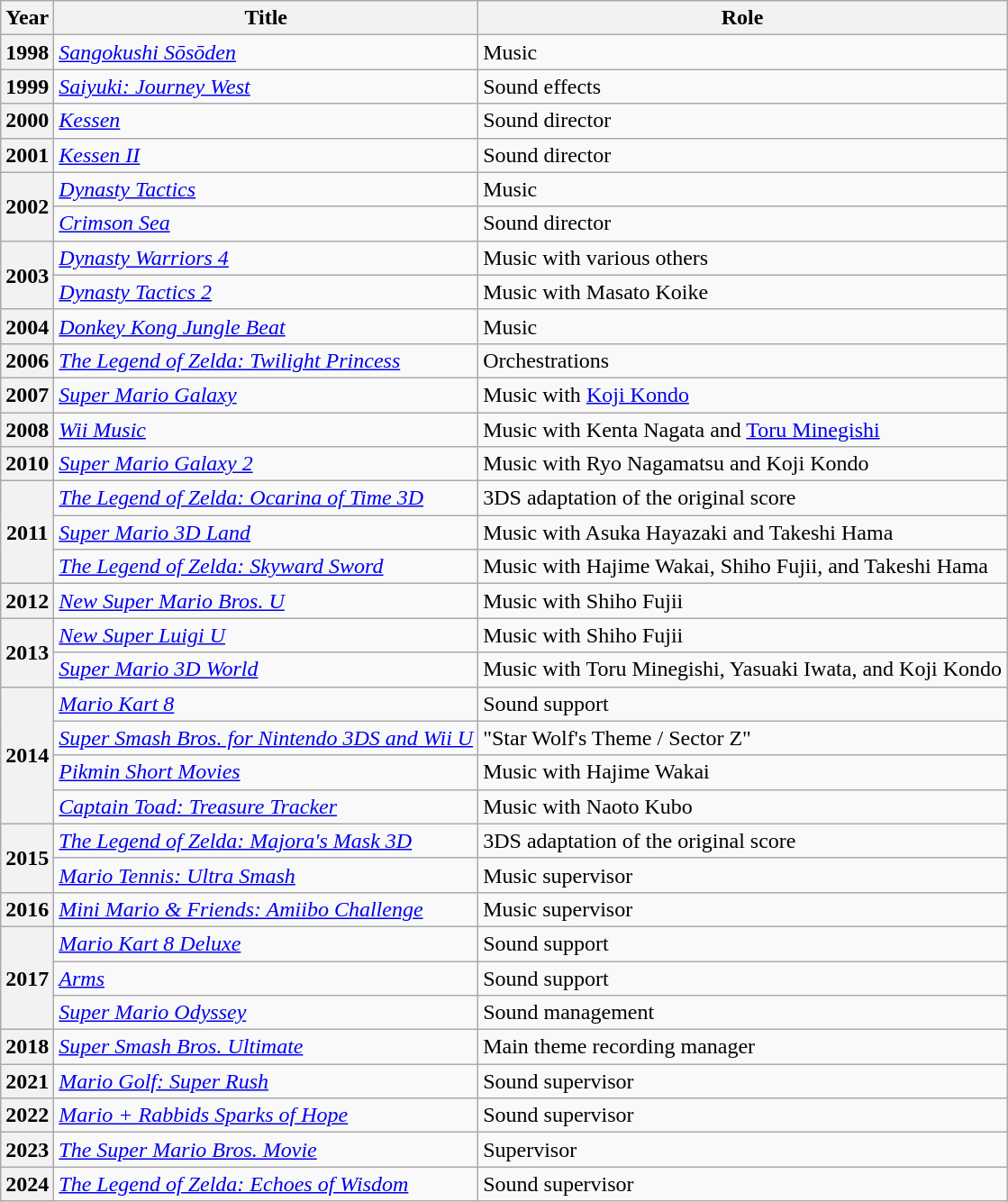<table class="wikitable sortable" width="auto">
<tr>
<th>Year</th>
<th>Title</th>
<th>Role</th>
</tr>
<tr>
<th scope="row">1998</th>
<td><em><a href='#'>Sangokushi Sōsōden</a></em></td>
<td>Music</td>
</tr>
<tr>
<th scope="row">1999</th>
<td><em><a href='#'>Saiyuki: Journey West</a></em></td>
<td>Sound effects</td>
</tr>
<tr>
<th scope="row">2000</th>
<td><em><a href='#'>Kessen</a></em></td>
<td>Sound director</td>
</tr>
<tr>
<th scope="row">2001</th>
<td><em><a href='#'>Kessen II</a></em></td>
<td>Sound director</td>
</tr>
<tr>
<th scope="row" rowspan="2">2002</th>
<td><em><a href='#'>Dynasty Tactics</a></em></td>
<td>Music</td>
</tr>
<tr>
<td><em><a href='#'>Crimson Sea</a></em></td>
<td>Sound director</td>
</tr>
<tr>
<th scope="row" rowspan="2">2003</th>
<td><em><a href='#'>Dynasty Warriors 4</a></em></td>
<td>Music with various others</td>
</tr>
<tr>
<td><em><a href='#'>Dynasty Tactics 2</a></em></td>
<td>Music with Masato Koike</td>
</tr>
<tr>
<th scope="row">2004</th>
<td><em><a href='#'>Donkey Kong Jungle Beat</a></em></td>
<td>Music</td>
</tr>
<tr>
<th scope="row">2006</th>
<td><em><a href='#'>The Legend of Zelda: Twilight Princess</a></em></td>
<td>Orchestrations</td>
</tr>
<tr>
<th scope="row">2007</th>
<td><em><a href='#'>Super Mario Galaxy</a></em></td>
<td>Music with <a href='#'>Koji Kondo</a></td>
</tr>
<tr>
<th scope="row">2008</th>
<td><em><a href='#'>Wii Music</a></em></td>
<td>Music with Kenta Nagata and <a href='#'>Toru Minegishi</a></td>
</tr>
<tr>
<th scope="row">2010</th>
<td><em><a href='#'>Super Mario Galaxy 2</a></em></td>
<td>Music with Ryo Nagamatsu and Koji Kondo</td>
</tr>
<tr>
<th scope="row" rowspan="3">2011</th>
<td><em><a href='#'>The Legend of Zelda: Ocarina of Time 3D</a></em></td>
<td>3DS adaptation of the original score</td>
</tr>
<tr>
<td><em><a href='#'>Super Mario 3D Land</a></em></td>
<td>Music with Asuka Hayazaki and Takeshi Hama</td>
</tr>
<tr>
<td><em><a href='#'>The Legend of Zelda: Skyward Sword</a></em></td>
<td>Music with Hajime Wakai, Shiho Fujii, and Takeshi Hama</td>
</tr>
<tr>
<th scope="row">2012</th>
<td><em><a href='#'>New Super Mario Bros. U</a></em></td>
<td>Music with Shiho Fujii</td>
</tr>
<tr>
<th scope="row" rowspan="2">2013</th>
<td><em><a href='#'>New Super Luigi U</a></em></td>
<td>Music with Shiho Fujii</td>
</tr>
<tr>
<td><em><a href='#'>Super Mario 3D World</a></em></td>
<td>Music with Toru Minegishi, Yasuaki Iwata, and Koji Kondo</td>
</tr>
<tr>
<th scope="row" rowspan="4">2014</th>
<td><em><a href='#'>Mario Kart 8</a></em></td>
<td>Sound support</td>
</tr>
<tr>
<td><em><a href='#'>Super Smash Bros. for Nintendo 3DS and Wii U</a></em></td>
<td>"Star Wolf's Theme / Sector Z"</td>
</tr>
<tr>
<td><em><a href='#'>Pikmin Short Movies</a></em></td>
<td>Music with Hajime Wakai</td>
</tr>
<tr>
<td><em><a href='#'>Captain Toad: Treasure Tracker</a></em></td>
<td>Music with Naoto Kubo</td>
</tr>
<tr>
<th scope="row" rowspan="2">2015</th>
<td><em><a href='#'>The Legend of Zelda: Majora's Mask 3D</a></em></td>
<td>3DS adaptation of the original score</td>
</tr>
<tr>
<td><em><a href='#'>Mario Tennis: Ultra Smash</a></em></td>
<td>Music supervisor</td>
</tr>
<tr>
<th scope="row">2016</th>
<td><em><a href='#'>Mini Mario & Friends: Amiibo Challenge</a></em></td>
<td>Music supervisor</td>
</tr>
<tr>
<th scope="row" rowspan="3">2017</th>
<td><em><a href='#'>Mario Kart 8 Deluxe</a></em></td>
<td>Sound support</td>
</tr>
<tr>
<td><em><a href='#'>Arms</a></em></td>
<td>Sound support</td>
</tr>
<tr>
<td><em><a href='#'>Super Mario Odyssey</a></em></td>
<td>Sound management</td>
</tr>
<tr>
<th scope="row">2018</th>
<td><em><a href='#'>Super Smash Bros. Ultimate</a></em></td>
<td>Main theme recording manager</td>
</tr>
<tr>
<th scope="row">2021</th>
<td><em><a href='#'>Mario Golf: Super Rush</a></em></td>
<td>Sound supervisor</td>
</tr>
<tr>
<th scope="row">2022</th>
<td><em><a href='#'>Mario + Rabbids Sparks of Hope</a></em></td>
<td>Sound supervisor</td>
</tr>
<tr>
<th scope="row">2023</th>
<td><em><a href='#'>The Super Mario Bros. Movie</a></em></td>
<td>Supervisor</td>
</tr>
<tr>
<th scope="row">2024</th>
<td><em><a href='#'>The Legend of Zelda: Echoes of Wisdom</a></em></td>
<td>Sound supervisor</td>
</tr>
</table>
